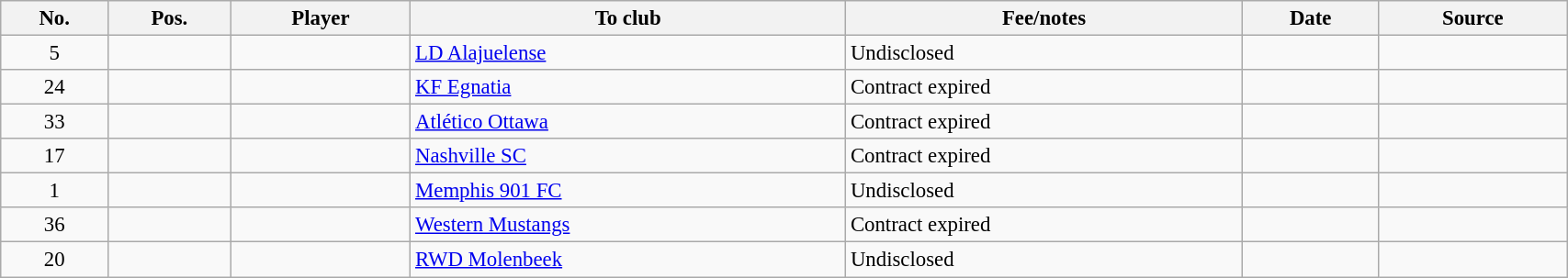<table class="wikitable sortable" style="width:90%; font-size:95%;">
<tr>
<th>No.</th>
<th>Pos.</th>
<th>Player</th>
<th>To club</th>
<th>Fee/notes</th>
<th>Date</th>
<th>Source</th>
</tr>
<tr>
<td align=center>5</td>
<td align=center></td>
<td></td>
<td> <a href='#'>LD Alajuelense</a></td>
<td>Undisclosed</td>
<td></td>
<td></td>
</tr>
<tr>
<td align=center>24</td>
<td align=center></td>
<td></td>
<td> <a href='#'>KF Egnatia</a></td>
<td>Contract expired</td>
<td></td>
<td></td>
</tr>
<tr>
<td align=center>33</td>
<td align=center></td>
<td></td>
<td> <a href='#'>Atlético Ottawa</a></td>
<td>Contract expired</td>
<td></td>
<td></td>
</tr>
<tr>
<td align=center>17</td>
<td align=center></td>
<td></td>
<td> <a href='#'>Nashville SC</a></td>
<td>Contract expired</td>
<td></td>
<td></td>
</tr>
<tr>
<td align=center>1</td>
<td align=center></td>
<td></td>
<td> <a href='#'>Memphis 901 FC</a></td>
<td>Undisclosed</td>
<td></td>
<td></td>
</tr>
<tr>
<td align=center>36</td>
<td align=center></td>
<td></td>
<td> <a href='#'>Western Mustangs</a></td>
<td>Contract expired</td>
<td></td>
<td></td>
</tr>
<tr>
<td align=center>20</td>
<td align=center></td>
<td></td>
<td> <a href='#'>RWD Molenbeek</a></td>
<td>Undisclosed</td>
<td></td>
<td></td>
</tr>
</table>
